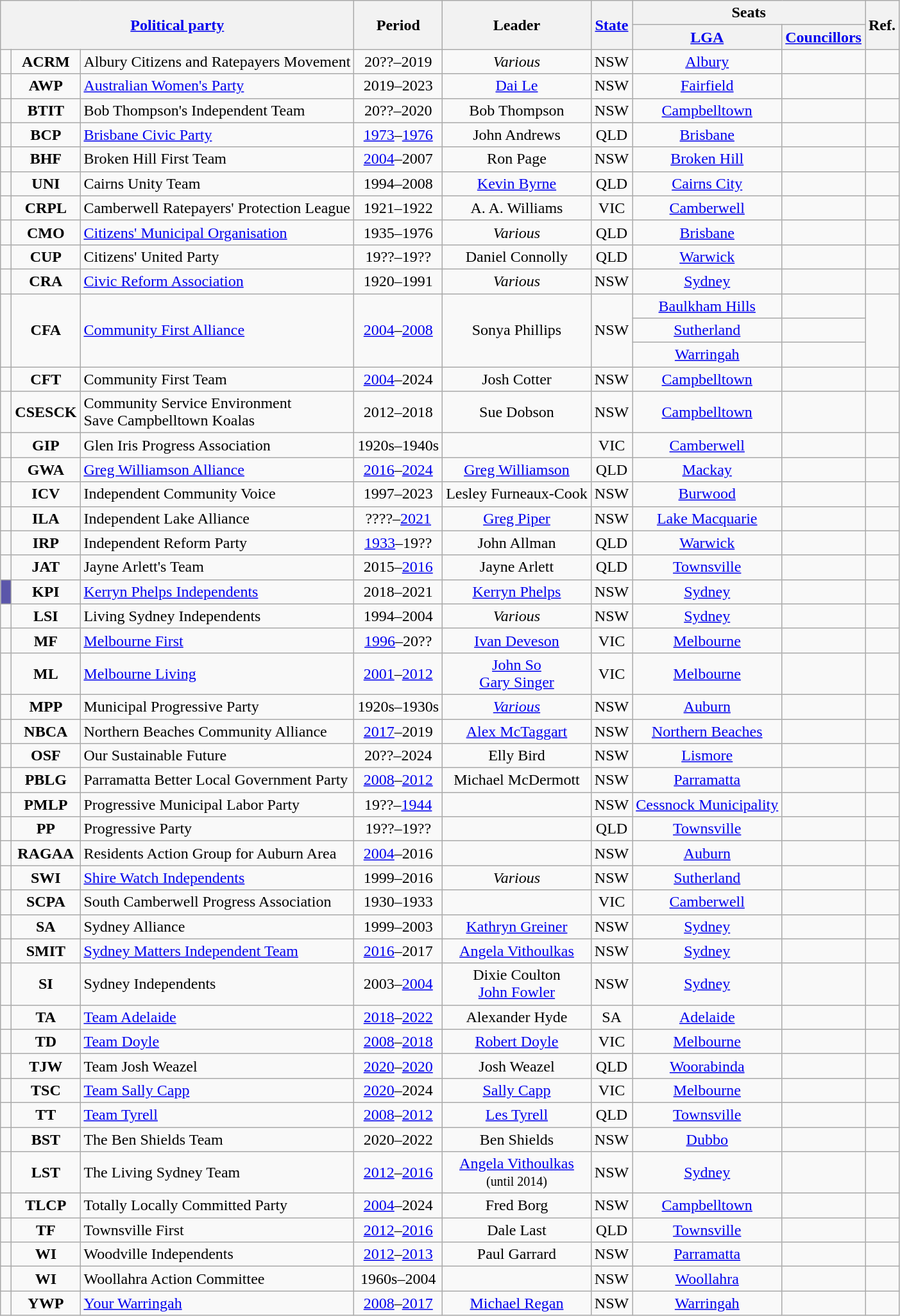<table class="wikitable" style="text-align:center">
<tr>
<th colspan="3" rowspan="2"><a href='#'>Political party</a></th>
<th rowspan="2">Period</th>
<th rowspan="2">Leader</th>
<th rowspan="2"><a href='#'>State</a></th>
<th colspan="2">Seats</th>
<th rowspan="2">Ref.</th>
</tr>
<tr>
<th><a href='#'>LGA</a></th>
<th><a href='#'>Councillors</a></th>
</tr>
<tr>
<td> </td>
<td><strong>ACRM</strong></td>
<td style="text-align:left;">Albury Citizens and Ratepayers Movement</td>
<td>20??–2019</td>
<td><em>Various</em></td>
<td>NSW</td>
<td><a href='#'>Albury</a></td>
<td></td>
<td></td>
</tr>
<tr>
<td> </td>
<td><strong>AWP</strong></td>
<td style="text-align:left;"><a href='#'>Australian Women's Party</a></td>
<td>2019–2023</td>
<td><a href='#'>Dai Le</a></td>
<td>NSW</td>
<td><a href='#'>Fairfield</a></td>
<td></td>
<td></td>
</tr>
<tr>
<td> </td>
<td><strong>BTIT</strong></td>
<td style="text-align:left;">Bob Thompson's Independent Team</td>
<td>20??–2020</td>
<td>Bob Thompson</td>
<td>NSW</td>
<td><a href='#'>Campbelltown</a></td>
<td></td>
<td></td>
</tr>
<tr>
<td> </td>
<td><strong>BCP</strong></td>
<td style="text-align:left;"><a href='#'>Brisbane Civic Party</a></td>
<td><a href='#'>1973</a>–<a href='#'>1976</a></td>
<td>John Andrews</td>
<td>QLD</td>
<td><a href='#'>Brisbane</a></td>
<td></td>
<td></td>
</tr>
<tr>
<td> </td>
<td><strong>BHF</strong></td>
<td style="text-align:left;">Broken Hill First Team</td>
<td><a href='#'>2004</a>–2007</td>
<td>Ron Page</td>
<td>NSW</td>
<td><a href='#'>Broken Hill</a></td>
<td></td>
<td></td>
</tr>
<tr>
<td> </td>
<td><strong>UNI</strong></td>
<td style="text-align:left;">Cairns Unity Team</td>
<td>1994–2008</td>
<td><a href='#'>Kevin Byrne</a></td>
<td>QLD</td>
<td><a href='#'>Cairns City</a></td>
<td></td>
<td></td>
</tr>
<tr>
<td> </td>
<td><strong>CRPL</strong></td>
<td style="text-align:left;">Camberwell Ratepayers' Protection League</td>
<td>1921–1922</td>
<td>A. A. Williams</td>
<td>VIC</td>
<td><a href='#'>Camberwell</a></td>
<td></td>
<td></td>
</tr>
<tr>
<td> </td>
<td><strong>CMO</strong></td>
<td style="text-align:left;"><a href='#'>Citizens' Municipal Organisation</a></td>
<td>1935–1976</td>
<td><em>Various</em></td>
<td>QLD</td>
<td><a href='#'>Brisbane</a></td>
<td></td>
<td></td>
</tr>
<tr>
<td> </td>
<td><strong>CUP</strong></td>
<td style="text-align:left;">Citizens' United Party</td>
<td>19??–19??</td>
<td>Daniel Connolly</td>
<td>QLD</td>
<td><a href='#'>Warwick</a></td>
<td></td>
<td></td>
</tr>
<tr>
<td> </td>
<td><strong>CRA</strong></td>
<td style="text-align:left;"><a href='#'>Civic Reform Association</a></td>
<td>1920–1991</td>
<td><em>Various</em></td>
<td>NSW</td>
<td><a href='#'>Sydney</a></td>
<td></td>
<td></td>
</tr>
<tr>
<td rowspan="3"; > </td>
<td rowspan="3"><strong>CFA</strong></td>
<td rowspan="3"; style="text-align:left;"><a href='#'>Community First Alliance</a></td>
<td rowspan="3"><a href='#'>2004</a>–<a href='#'>2008</a></td>
<td rowspan="3">Sonya Phillips</td>
<td rowspan="3">NSW</td>
<td><a href='#'>Baulkham Hills</a></td>
<td></td>
<td rowspan="3"></td>
</tr>
<tr>
<td><a href='#'>Sutherland</a></td>
<td></td>
</tr>
<tr>
<td><a href='#'>Warringah</a></td>
<td></td>
</tr>
<tr>
<td> </td>
<td><strong>CFT</strong></td>
<td style="text-align:left;">Community First Team</td>
<td><a href='#'>2004</a>–2024</td>
<td>Josh Cotter</td>
<td>NSW</td>
<td><a href='#'>Campbelltown</a></td>
<td></td>
<td></td>
</tr>
<tr>
<td> </td>
<td><strong>CSESCK</strong></td>
<td style="text-align:left;">Community Service Environment <br> Save Campbelltown Koalas</td>
<td>2012–2018</td>
<td>Sue Dobson</td>
<td>NSW</td>
<td><a href='#'>Campbelltown</a></td>
<td></td>
<td></td>
</tr>
<tr>
<td> </td>
<td><strong>GIP</strong></td>
<td style="text-align:left;">Glen Iris Progress Association</td>
<td>1920s–1940s</td>
<td></td>
<td>VIC</td>
<td><a href='#'>Camberwell</a></td>
<td></td>
<td></td>
</tr>
<tr>
<td> </td>
<td><strong>GWA</strong></td>
<td style="text-align:left;"><a href='#'>Greg Williamson Alliance</a></td>
<td><a href='#'>2016</a>–<a href='#'>2024</a></td>
<td><a href='#'>Greg Williamson</a></td>
<td>QLD</td>
<td><a href='#'>Mackay</a></td>
<td></td>
<td></td>
</tr>
<tr>
<td> </td>
<td><strong>ICV</strong></td>
<td style="text-align:left;">Independent Community Voice</td>
<td>1997–2023</td>
<td>Lesley Furneaux-Cook</td>
<td>NSW</td>
<td><a href='#'>Burwood</a></td>
<td></td>
<td></td>
</tr>
<tr>
<td> </td>
<td><strong>ILA</strong></td>
<td style="text-align:left;">Independent Lake Alliance</td>
<td>????–<a href='#'>2021</a></td>
<td><a href='#'>Greg Piper</a></td>
<td>NSW</td>
<td><a href='#'>Lake Macquarie</a></td>
<td></td>
<td></td>
</tr>
<tr>
<td> </td>
<td><strong>IRP</strong></td>
<td style="text-align:left;">Independent Reform Party</td>
<td><a href='#'>1933</a>–19??</td>
<td>John Allman</td>
<td>QLD</td>
<td><a href='#'>Warwick</a></td>
<td></td>
<td></td>
</tr>
<tr>
<td> </td>
<td><strong>JAT</strong></td>
<td style="text-align:left;">Jayne Arlett's Team</td>
<td>2015–<a href='#'>2016</a></td>
<td>Jayne Arlett</td>
<td>QLD</td>
<td><a href='#'>Townsville</a></td>
<td></td>
<td></td>
</tr>
<tr>
<td bgcolor="#5B56AA"></td>
<td><strong>KPI</strong></td>
<td style="text-align:left;"><a href='#'>Kerryn Phelps Independents</a></td>
<td>2018–2021</td>
<td><a href='#'>Kerryn Phelps</a></td>
<td>NSW</td>
<td><a href='#'>Sydney</a></td>
<td></td>
<td></td>
</tr>
<tr>
<td> </td>
<td><strong>LSI</strong></td>
<td style="text-align:left;">Living Sydney Independents</td>
<td>1994–2004</td>
<td><em>Various</em></td>
<td>NSW</td>
<td><a href='#'>Sydney</a></td>
<td></td>
<td></td>
</tr>
<tr>
<td> </td>
<td><strong>MF</strong></td>
<td style="text-align:left;"><a href='#'>Melbourne First</a></td>
<td><a href='#'>1996</a>–20??</td>
<td><a href='#'>Ivan Deveson</a></td>
<td>VIC</td>
<td><a href='#'>Melbourne</a></td>
<td></td>
<td></td>
</tr>
<tr>
<td> </td>
<td><strong>ML</strong></td>
<td style="text-align:left;"><a href='#'>Melbourne Living</a></td>
<td><a href='#'>2001</a>–<a href='#'>2012</a></td>
<td><a href='#'>John So</a>  <br> <a href='#'>Gary Singer</a> </td>
<td>VIC</td>
<td><a href='#'>Melbourne</a></td>
<td></td>
<td></td>
</tr>
<tr>
<td> </td>
<td><strong>MPP</strong></td>
<td style="text-align:left;">Municipal Progressive Party</td>
<td>1920s–1930s</td>
<td><em><a href='#'>Various</a></em></td>
<td>NSW</td>
<td><a href='#'>Auburn</a></td>
<td></td>
<td></td>
</tr>
<tr>
<td> </td>
<td><strong>NBCA</strong></td>
<td style="text-align:left;">Northern Beaches Community Alliance</td>
<td><a href='#'>2017</a>–2019</td>
<td><a href='#'>Alex McTaggart</a></td>
<td>NSW</td>
<td><a href='#'>Northern Beaches</a></td>
<td></td>
<td></td>
</tr>
<tr>
<td> </td>
<td><strong>OSF</strong></td>
<td style="text-align:left;">Our Sustainable Future</td>
<td>20??–2024</td>
<td>Elly Bird</td>
<td>NSW</td>
<td><a href='#'>Lismore</a></td>
<td></td>
<td></td>
</tr>
<tr>
<td> </td>
<td><strong>PBLG</strong></td>
<td style="text-align:left;">Parramatta Better Local Government Party</td>
<td><a href='#'>2008</a>–<a href='#'>2012</a></td>
<td>Michael McDermott</td>
<td>NSW</td>
<td><a href='#'>Parramatta</a></td>
<td></td>
<td></td>
</tr>
<tr>
<td> </td>
<td><strong>PMLP</strong></td>
<td style="text-align:left;">Progressive Municipal Labor Party</td>
<td>19??–<a href='#'>1944</a></td>
<td></td>
<td>NSW</td>
<td><a href='#'>Cessnock Municipality</a></td>
<td></td>
<td></td>
</tr>
<tr>
<td> </td>
<td><strong>PP</strong></td>
<td style="text-align:left;">Progressive Party</td>
<td>19??–19??</td>
<td></td>
<td>QLD</td>
<td><a href='#'>Townsville</a></td>
<td></td>
<td></td>
</tr>
<tr>
<td> </td>
<td><strong>RAGAA</strong></td>
<td style="text-align:left;">Residents Action Group for Auburn Area</td>
<td><a href='#'>2004</a>–2016</td>
<td></td>
<td>NSW</td>
<td><a href='#'>Auburn</a></td>
<td></td>
<td></td>
</tr>
<tr>
<td> </td>
<td><strong>SWI</strong></td>
<td style="text-align:left;"><a href='#'>Shire Watch Independents</a></td>
<td>1999–2016</td>
<td><em>Various</em></td>
<td>NSW</td>
<td><a href='#'>Sutherland</a></td>
<td></td>
<td></td>
</tr>
<tr>
<td> </td>
<td><strong>SCPA</strong></td>
<td style="text-align:left;">South Camberwell Progress Association</td>
<td>1930–1933</td>
<td></td>
<td>VIC</td>
<td><a href='#'>Camberwell</a></td>
<td></td>
<td></td>
</tr>
<tr>
<td> </td>
<td><strong>SA</strong></td>
<td style="text-align:left;">Sydney Alliance</td>
<td>1999–2003</td>
<td><a href='#'>Kathryn Greiner</a></td>
<td>NSW</td>
<td><a href='#'>Sydney</a></td>
<td></td>
<td></td>
</tr>
<tr>
<td> </td>
<td><strong>SMIT</strong></td>
<td style="text-align:left;"><a href='#'>Sydney Matters Independent Team</a></td>
<td><a href='#'>2016</a>–2017</td>
<td><a href='#'>Angela Vithoulkas</a></td>
<td>NSW</td>
<td><a href='#'>Sydney</a></td>
<td></td>
<td></td>
</tr>
<tr>
<td> </td>
<td><strong>SI</strong></td>
<td style="text-align:left;">Sydney Independents</td>
<td>2003–<a href='#'>2004</a></td>
<td>Dixie Coulton	 <br> <a href='#'>John Fowler</a> </td>
<td>NSW</td>
<td><a href='#'>Sydney</a></td>
<td></td>
<td></td>
</tr>
<tr>
<td> </td>
<td><strong>TA</strong></td>
<td style="text-align:left;"><a href='#'>Team Adelaide</a></td>
<td><a href='#'>2018</a>–<a href='#'>2022</a></td>
<td>Alexander Hyde</td>
<td>SA</td>
<td><a href='#'>Adelaide</a></td>
<td></td>
<td></td>
</tr>
<tr>
<td> </td>
<td><strong>TD</strong></td>
<td style="text-align:left;"><a href='#'>Team Doyle</a></td>
<td><a href='#'>2008</a>–<a href='#'>2018</a></td>
<td><a href='#'>Robert Doyle</a></td>
<td>VIC</td>
<td><a href='#'>Melbourne</a></td>
<td></td>
<td></td>
</tr>
<tr>
<td> </td>
<td><strong>TJW</strong></td>
<td style="text-align:left;">Team Josh Weazel</td>
<td><a href='#'>2020</a>–<a href='#'>2020</a></td>
<td>Josh Weazel</td>
<td>QLD</td>
<td><a href='#'>Woorabinda</a></td>
<td></td>
<td></td>
</tr>
<tr>
<td> </td>
<td><strong>TSC</strong></td>
<td style="text-align:left;"><a href='#'>Team Sally Capp</a></td>
<td><a href='#'>2020</a>–2024</td>
<td><a href='#'>Sally Capp</a></td>
<td>VIC</td>
<td><a href='#'>Melbourne</a></td>
<td></td>
<td></td>
</tr>
<tr>
<td> </td>
<td><strong>TT</strong></td>
<td style="text-align:left;"><a href='#'>Team Tyrell</a></td>
<td><a href='#'>2008</a>–<a href='#'>2012</a></td>
<td><a href='#'>Les Tyrell</a></td>
<td>QLD</td>
<td><a href='#'>Townsville</a></td>
<td></td>
<td></td>
</tr>
<tr>
<td> </td>
<td><strong>BST</strong></td>
<td style="text-align:left;">The Ben Shields Team</td>
<td>2020–2022</td>
<td>Ben Shields</td>
<td>NSW</td>
<td><a href='#'>Dubbo</a></td>
<td></td>
<td></td>
</tr>
<tr>
<td> </td>
<td><strong>LST</strong></td>
<td style="text-align:left;">The Living Sydney Team</td>
<td><a href='#'>2012</a>–<a href='#'>2016</a></td>
<td><a href='#'>Angela Vithoulkas</a> <br> <small> (until 2014) </small></td>
<td>NSW</td>
<td><a href='#'>Sydney</a></td>
<td></td>
<td></td>
</tr>
<tr>
<td> </td>
<td><strong>TLCP</strong></td>
<td style="text-align:left;">Totally Locally Committed Party</td>
<td><a href='#'>2004</a>–2024</td>
<td>Fred Borg  <br> </td>
<td>NSW</td>
<td><a href='#'>Campbelltown</a></td>
<td></td>
<td></td>
</tr>
<tr>
<td> </td>
<td><strong>TF</strong></td>
<td style="text-align:left;">Townsville First</td>
<td><a href='#'>2012</a>–<a href='#'>2016</a></td>
<td>Dale Last</td>
<td>QLD</td>
<td><a href='#'>Townsville</a></td>
<td></td>
<td></td>
</tr>
<tr>
<td> </td>
<td><strong>WI</strong></td>
<td style="text-align:left;">Woodville Independents</td>
<td><a href='#'>2012</a>–<a href='#'>2013</a></td>
<td>Paul Garrard</td>
<td>NSW</td>
<td><a href='#'>Parramatta</a></td>
<td></td>
<td></td>
</tr>
<tr>
<td> </td>
<td><strong>WI</strong></td>
<td style="text-align:left;">Woollahra Action Committee</td>
<td>1960s–2004</td>
<td></td>
<td>NSW</td>
<td><a href='#'>Woollahra</a></td>
<td></td>
<td></td>
</tr>
<tr>
<td> </td>
<td><strong>YWP</strong></td>
<td style="text-align:left;"><a href='#'>Your Warringah</a></td>
<td><a href='#'>2008</a>–<a href='#'>2017</a></td>
<td><a href='#'>Michael Regan</a></td>
<td>NSW</td>
<td><a href='#'>Warringah</a></td>
<td></td>
<td></td>
</tr>
</table>
